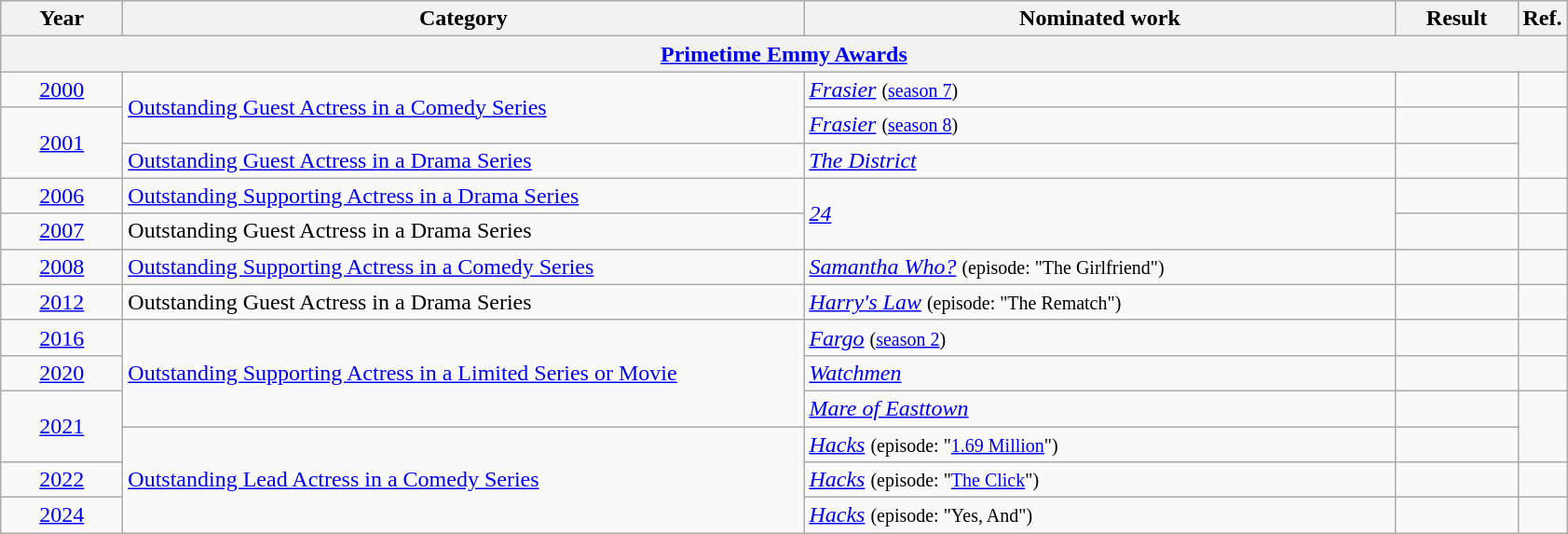<table class=wikitable>
<tr>
<th scope="col" style="width:5em;">Year</th>
<th scope="col" style="width:30em;">Category</th>
<th scope="col" style="width:26em;">Nominated work</th>
<th scope="col" style="width:5em;">Result</th>
<th>Ref.</th>
</tr>
<tr>
<th colspan=5><a href='#'>Primetime Emmy Awards</a></th>
</tr>
<tr>
<td style="text-align:center;"><a href='#'>2000</a></td>
<td rowspan=2><a href='#'>Outstanding Guest Actress in a Comedy Series</a></td>
<td><em><a href='#'>Frasier</a></em> <small> (<a href='#'>season 7</a>) </small></td>
<td></td>
<td style="text-align:center;"></td>
</tr>
<tr>
<td style="text-align:center;", rowspan=2><a href='#'>2001</a></td>
<td><em><a href='#'>Frasier</a></em> <small> (<a href='#'>season 8</a>) </small></td>
<td></td>
<td style="text-align:center;", rowspan=2></td>
</tr>
<tr>
<td><a href='#'>Outstanding Guest Actress in a Drama Series</a></td>
<td><em><a href='#'>The District</a></em></td>
<td></td>
</tr>
<tr>
<td style="text-align:center;"><a href='#'>2006</a></td>
<td><a href='#'>Outstanding Supporting Actress in a Drama Series</a></td>
<td rowspan=2><em><a href='#'>24</a></em></td>
<td></td>
<td style="text-align:center;"></td>
</tr>
<tr>
<td style="text-align:center;"><a href='#'>2007</a></td>
<td>Outstanding Guest Actress in a Drama Series</td>
<td></td>
<td style="text-align:center;"></td>
</tr>
<tr>
<td style="text-align:center;"><a href='#'>2008</a></td>
<td><a href='#'>Outstanding Supporting Actress in a Comedy Series</a></td>
<td><em><a href='#'>Samantha Who?</a></em> <small> (episode: "The Girlfriend") </small></td>
<td></td>
<td style="text-align:center;"></td>
</tr>
<tr>
<td style="text-align:center;"><a href='#'>2012</a></td>
<td>Outstanding Guest Actress in a Drama Series</td>
<td><em><a href='#'>Harry's Law</a></em> <small> (episode: "The Rematch") </small></td>
<td></td>
<td style="text-align:center;"></td>
</tr>
<tr>
<td style="text-align:center;"><a href='#'>2016</a></td>
<td rowspan=3><a href='#'>Outstanding Supporting Actress in a Limited Series or Movie</a></td>
<td><em><a href='#'>Fargo</a></em> <small> (<a href='#'>season 2</a>) </small></td>
<td></td>
<td style="text-align:center;"></td>
</tr>
<tr>
<td style="text-align:center;"><a href='#'>2020</a></td>
<td><em><a href='#'>Watchmen</a></em></td>
<td></td>
<td style="text-align:center;"></td>
</tr>
<tr>
<td style="text-align:center;", rowspan=2><a href='#'>2021</a></td>
<td><em><a href='#'>Mare of Easttown</a></em></td>
<td></td>
<td style="text-align:center;", rowspan=2></td>
</tr>
<tr>
<td rowspan=3><a href='#'>Outstanding Lead Actress in a Comedy Series</a></td>
<td><em><a href='#'>Hacks</a></em> <small> (episode: "<a href='#'>1.69 Million</a>") </small></td>
<td></td>
</tr>
<tr>
<td style="text-align:center;"><a href='#'>2022</a></td>
<td><em><a href='#'>Hacks</a></em> <small> (episode: "<a href='#'>The Click</a>") </small></td>
<td></td>
<td style="text-align:center;"></td>
</tr>
<tr>
<td style="text-align:center;"><a href='#'>2024</a></td>
<td><em><a href='#'>Hacks</a></em> <small> (episode: "Yes, And") </small></td>
<td></td>
<td style="text-align:center;"></td>
</tr>
</table>
